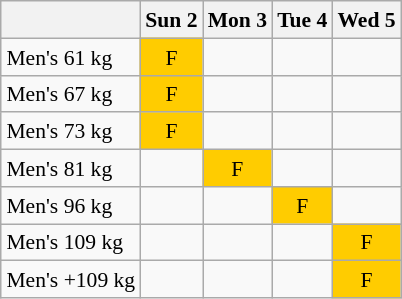<table class="wikitable" style="margin:0.5em auto; font-size:90%; line-height:1.25em; text-align:center;">
<tr>
<th></th>
<th>Sun 2</th>
<th>Mon 3</th>
<th>Tue 4</th>
<th>Wed 5</th>
</tr>
<tr>
<td align=left>Men's 61 kg</td>
<td style="background-color:#FFCC00;">F</td>
<td></td>
<td></td>
<td></td>
</tr>
<tr>
<td align=left>Men's 67 kg</td>
<td style="background-color:#FFCC00;">F</td>
<td></td>
<td></td>
<td></td>
</tr>
<tr>
<td align=left>Men's 73 kg</td>
<td style="background-color:#FFCC00;">F</td>
<td></td>
<td></td>
<td></td>
</tr>
<tr>
<td align=left>Men's 81 kg</td>
<td></td>
<td style="background-color:#FFCC00;">F</td>
<td></td>
<td></td>
</tr>
<tr>
<td align=left>Men's 96 kg</td>
<td></td>
<td></td>
<td style="background-color:#FFCC00;">F</td>
<td></td>
</tr>
<tr>
<td align=left>Men's 109 kg</td>
<td></td>
<td></td>
<td></td>
<td style="background-color:#FFCC00;">F</td>
</tr>
<tr>
<td align=left>Men's +109 kg</td>
<td></td>
<td></td>
<td></td>
<td style="background-color:#FFCC00;">F</td>
</tr>
</table>
